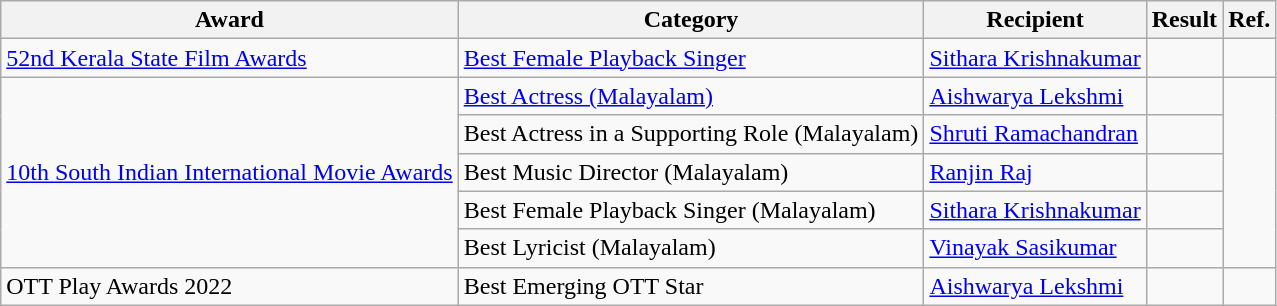<table class="wikitable">
<tr>
<th>Award</th>
<th>Category</th>
<th>Recipient</th>
<th>Result</th>
<th>Ref.</th>
</tr>
<tr>
<td><a href='#'>52nd Kerala State Film Awards</a></td>
<td><a href='#'>Best Female Playback Singer</a></td>
<td><a href='#'>Sithara Krishnakumar</a></td>
<td></td>
<td></td>
</tr>
<tr>
<td rowspan="5"><a href='#'>10th South Indian International Movie Awards</a></td>
<td><a href='#'>Best Actress (Malayalam)</a></td>
<td><a href='#'>Aishwarya Lekshmi</a></td>
<td></td>
<td rowspan="5"></td>
</tr>
<tr>
<td>Best Actress in a Supporting Role (Malayalam)</td>
<td><a href='#'>Shruti Ramachandran</a></td>
<td></td>
</tr>
<tr>
<td>Best Music Director (Malayalam)</td>
<td><a href='#'>Ranjin Raj</a></td>
<td></td>
</tr>
<tr>
<td>Best Female Playback Singer (Malayalam)</td>
<td><a href='#'>Sithara Krishnakumar</a></td>
<td></td>
</tr>
<tr>
<td>Best Lyricist (Malayalam)</td>
<td><a href='#'>Vinayak Sasikumar</a></td>
<td></td>
</tr>
<tr>
<td>OTT Play Awards 2022</td>
<td>Best Emerging OTT Star</td>
<td><a href='#'>Aishwarya Lekshmi</a></td>
<td></td>
<td></td>
</tr>
</table>
